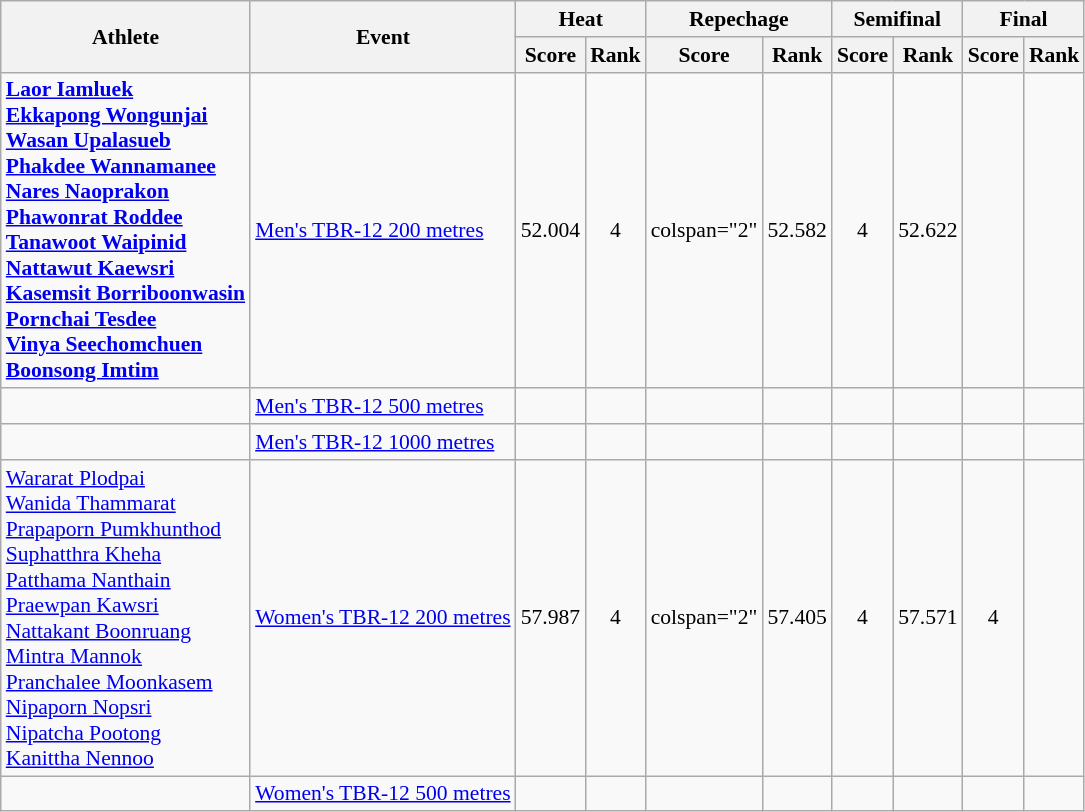<table class="wikitable" style="font-size:90%; text-align:center">
<tr>
<th rowspan="2">Athlete</th>
<th rowspan="2">Event</th>
<th colspan="2">Heat</th>
<th colspan="2">Repechage</th>
<th colspan="2">Semifinal</th>
<th colspan="2">Final</th>
</tr>
<tr>
<th>Score</th>
<th>Rank</th>
<th>Score</th>
<th>Rank</th>
<th>Score</th>
<th>Rank</th>
<th>Score</th>
<th>Rank</th>
</tr>
<tr>
<td align="left"><strong><a href='#'>Laor Iamluek</a><br><a href='#'>Ekkapong Wongunjai</a><br><a href='#'>Wasan Upalasueb</a><br><a href='#'>Phakdee Wannamanee</a><br><a href='#'>Nares Naoprakon</a><br><a href='#'>Phawonrat Roddee</a><br><a href='#'>Tanawoot Waipinid</a><br><a href='#'>Nattawut Kaewsri</a><br><a href='#'>Kasemsit Borriboonwasin</a><br><a href='#'>Pornchai Tesdee</a><br><a href='#'>Vinya Seechomchuen</a><br><a href='#'>Boonsong Imtim</a> </strong></td>
<td align="left"><a href='#'>Men's TBR-12 200 metres</a></td>
<td>52.004</td>
<td>4 <strong></strong></td>
<td>colspan="2" </td>
<td>52.582</td>
<td>4 <strong></strong></td>
<td>52.622</td>
<td></td>
</tr>
<tr>
<td align="left"></td>
<td align="left"><a href='#'>Men's TBR-12 500 metres</a></td>
<td></td>
<td></td>
<td></td>
<td></td>
<td></td>
<td></td>
<td></td>
<td></td>
</tr>
<tr>
<td align="left"></td>
<td align="left"><a href='#'>Men's TBR-12 1000 metres</a></td>
<td></td>
<td></td>
<td></td>
<td></td>
<td></td>
<td></td>
<td></td>
<td></td>
</tr>
<tr>
<td align="left"><a href='#'>Wararat Plodpai</a><br><a href='#'>Wanida Thammarat</a><br><a href='#'>Prapaporn Pumkhunthod</a><br><a href='#'>Suphatthra Kheha</a><br><a href='#'>Patthama Nanthain</a><br><a href='#'>Praewpan Kawsri</a><br><a href='#'>Nattakant Boonruang</a><br><a href='#'>Mintra Mannok</a><br><a href='#'>Pranchalee Moonkasem</a><br><a href='#'>Nipaporn Nopsri</a><br><a href='#'>Nipatcha Pootong</a><br><a href='#'>Kanittha Nennoo</a></td>
<td align="left"><a href='#'>Women's TBR-12 200 metres</a></td>
<td>57.987</td>
<td>4 <strong></strong></td>
<td>colspan="2" </td>
<td>57.405</td>
<td>4 <strong></strong></td>
<td>57.571</td>
<td>4</td>
</tr>
<tr>
<td align="left"></td>
<td align="left"><a href='#'>Women's TBR-12 500 metres</a></td>
<td></td>
<td></td>
<td></td>
<td></td>
<td></td>
<td></td>
<td></td>
<td></td>
</tr>
</table>
